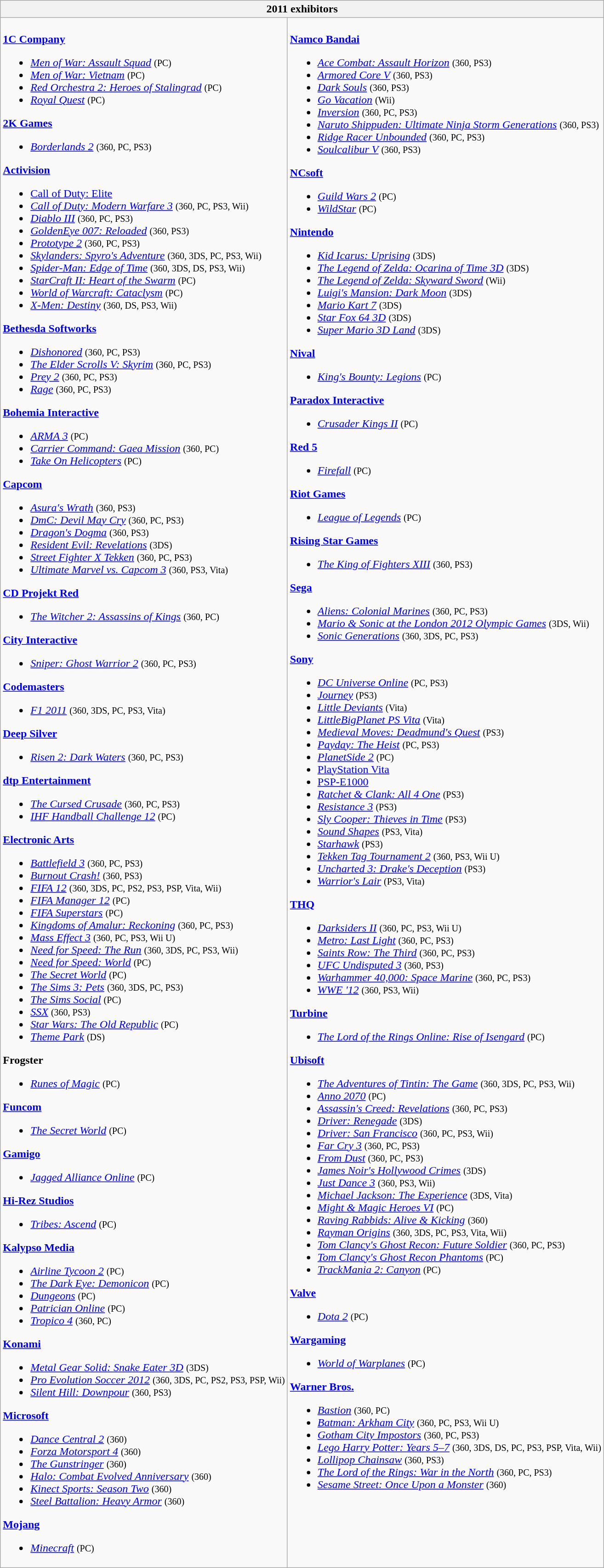<table class="wikitable collapsible autocollapse">
<tr>
<th colspan = "2">2011 exhibitors</th>
</tr>
<tr>
<td valign=top><br><strong><a href='#'>1C Company</a></strong><ul><li><em><a href='#'>Men of War: Assault Squad</a></em> <small>(PC)</small></li><li><em><a href='#'>Men of War: Vietnam</a></em> <small>(PC)</small></li><li><em><a href='#'>Red Orchestra 2: Heroes of Stalingrad</a></em> <small>(PC)</small></li><li><em><a href='#'>Royal Quest</a></em> <small>(PC)</small></li></ul><strong><a href='#'>2K Games</a></strong><ul><li><em><a href='#'>Borderlands 2</a></em> <small>(360, PC, PS3)</small></li></ul><strong><a href='#'>Activision</a></strong><ul><li><a href='#'>Call of Duty: Elite</a></li><li><em><a href='#'>Call of Duty: Modern Warfare 3</a></em> <small>(360, PC, PS3, Wii)</small></li><li><em><a href='#'>Diablo III</a></em> <small>(360, PC, PS3)</small></li><li><em><a href='#'>GoldenEye 007: Reloaded</a></em> <small>(360, PS3)</small></li><li><em><a href='#'>Prototype 2</a></em> <small>(360, PC, PS3)</small></li><li><em><a href='#'>Skylanders: Spyro's Adventure</a></em> <small>(360, 3DS, PC, PS3, Wii)</small></li><li><em><a href='#'>Spider-Man: Edge of Time</a></em> <small>(360, 3DS, DS, PS3, Wii)</small></li><li><em><a href='#'>StarCraft II: Heart of the Swarm</a></em> <small>(PC)</small></li><li><em><a href='#'>World of Warcraft: Cataclysm</a></em> <small>(PC)</small></li><li><em><a href='#'>X-Men: Destiny</a></em> <small>(360, DS, PS3, Wii)</small></li></ul><strong><a href='#'>Bethesda Softworks</a></strong><ul><li><em><a href='#'>Dishonored</a></em> <small>(360, PC, PS3)</small></li><li><em><a href='#'>The Elder Scrolls V: Skyrim</a></em> <small>(360, PC, PS3)</small></li><li><em><a href='#'>Prey 2</a></em> <small>(360, PC, PS3)</small></li><li><em><a href='#'>Rage</a></em> <small>(360, PC, PS3)</small></li></ul><strong><a href='#'>Bohemia Interactive</a></strong><ul><li><em><a href='#'>ARMA 3</a></em> <small>(PC)</small></li><li><em><a href='#'>Carrier Command: Gaea Mission</a></em> <small>(360, PC)</small></li><li><em><a href='#'>Take On Helicopters</a></em> <small>(PC)</small></li></ul><strong><a href='#'>Capcom</a></strong><ul><li><em><a href='#'>Asura's Wrath</a></em> <small>(360, PS3)</small></li><li><em><a href='#'>DmC: Devil May Cry</a></em> <small>(360, PC, PS3)</small></li><li><em><a href='#'>Dragon's Dogma</a></em> <small>(360, PS3)</small></li><li><em><a href='#'>Resident Evil: Revelations</a></em> <small>(3DS)</small></li><li><em><a href='#'>Street Fighter X Tekken</a></em> <small>(360, PC, PS3)</small></li><li><em><a href='#'>Ultimate Marvel vs. Capcom 3</a></em> <small>(360, PS3, Vita)</small></li></ul><strong><a href='#'>CD Projekt Red</a></strong><ul><li><em><a href='#'>The Witcher 2: Assassins of Kings</a></em> <small>(360, PC)</small></li></ul><strong><a href='#'>City Interactive</a></strong><ul><li><em><a href='#'>Sniper: Ghost Warrior 2</a></em> <small>(360, PC, PS3)</small></li></ul><strong><a href='#'>Codemasters</a></strong><ul><li><em><a href='#'>F1 2011</a></em> <small>(360, 3DS, PC, PS3, Vita)</small></li></ul><strong><a href='#'>Deep Silver</a></strong><ul><li><em><a href='#'>Risen 2: Dark Waters</a></em> <small>(360, PC, PS3)</small></li></ul><strong><a href='#'>dtp Entertainment</a></strong><ul><li><em><a href='#'>The Cursed Crusade</a></em> <small>(360, PC, PS3)</small></li><li><em><a href='#'>IHF Handball Challenge 12</a></em> <small>(PC)</small></li></ul><strong><a href='#'>Electronic Arts</a></strong><ul><li><em><a href='#'>Battlefield 3</a></em> <small>(360, PC, PS3)</small></li><li><em><a href='#'>Burnout Crash!</a></em> <small>(360, PS3)</small></li><li><em><a href='#'>FIFA 12</a></em> <small>(360, 3DS, PC, PS2, PS3, PSP, Vita, Wii)</small></li><li><em><a href='#'>FIFA Manager 12</a></em> <small>(PC)</small></li><li><em><a href='#'>FIFA Superstars</a></em> <small>(PC)</small></li><li><em><a href='#'>Kingdoms of Amalur: Reckoning</a></em> <small>(360, PC, PS3)</small></li><li><em><a href='#'>Mass Effect 3</a></em> <small>(360, PC, PS3, Wii U)</small></li><li><em><a href='#'>Need for Speed: The Run</a></em> <small>(360, 3DS, PC, PS3, Wii)</small></li><li><em><a href='#'>Need for Speed: World</a></em> <small>(PC)</small></li><li><em><a href='#'>The Secret World</a></em> <small>(PC)</small></li><li><em><a href='#'>The Sims 3: Pets</a></em> <small>(360, 3DS, PC, PS3)</small></li><li><em><a href='#'>The Sims Social</a></em> <small>(PC)</small></li><li><em><a href='#'>SSX</a></em> <small>(360, PS3)</small></li><li><em><a href='#'>Star Wars: The Old Republic</a></em> <small>(PC)</small></li><li><em><a href='#'>Theme Park</a></em> <small>(DS)</small></li></ul><strong>Frogster</strong><ul><li><em><a href='#'>Runes of Magic</a></em> <small>(PC)</small></li></ul><strong><a href='#'>Funcom</a></strong><ul><li><em><a href='#'>The Secret World</a></em> <small>(PC)</small></li></ul><strong><a href='#'>Gamigo</a></strong><ul><li><em><a href='#'>Jagged Alliance Online</a></em> <small>(PC)</small></li></ul><strong><a href='#'>Hi-Rez Studios</a></strong><ul><li><em><a href='#'>Tribes: Ascend</a></em> <small>(PC)</small></li></ul><strong><a href='#'>Kalypso Media</a></strong><ul><li><em><a href='#'>Airline Tycoon 2</a></em> <small>(PC)</small></li><li><em><a href='#'>The Dark Eye: Demonicon</a></em> <small>(PC)</small></li><li><em><a href='#'>Dungeons</a></em> <small>(PC)</small></li><li><em><a href='#'>Patrician Online</a></em> <small>(PC)</small></li><li><em><a href='#'>Tropico 4</a></em> <small>(360, PC)</small></li></ul><strong><a href='#'>Konami</a></strong><ul><li><em><a href='#'>Metal Gear Solid: Snake Eater 3D</a></em> <small>(3DS)</small></li><li><em><a href='#'>Pro Evolution Soccer 2012</a></em> <small>(360, 3DS, PC, PS2, PS3, PSP, Wii)</small></li><li><em><a href='#'>Silent Hill: Downpour</a></em> <small>(360, PS3)</small></li></ul><strong><a href='#'>Microsoft</a></strong><ul><li><em><a href='#'>Dance Central 2</a></em> <small>(360)</small></li><li><em><a href='#'>Forza Motorsport 4</a></em> <small>(360)</small></li><li><em><a href='#'>The Gunstringer</a></em> <small>(360)</small></li><li><em><a href='#'>Halo: Combat Evolved Anniversary</a></em> <small>(360)</small></li><li><em><a href='#'>Kinect Sports: Season Two</a></em> <small>(360)</small></li><li><em><a href='#'>Steel Battalion: Heavy Armor</a></em> <small>(360)</small></li></ul><strong><a href='#'>Mojang</a></strong><ul><li><em><a href='#'>Minecraft</a></em> <small>(PC)</small></li></ul></td>
<td valign=top><br><strong><a href='#'>Namco Bandai</a></strong><ul><li><em><a href='#'>Ace Combat: Assault Horizon</a></em> <small>(360, PS3)</small></li><li><em><a href='#'>Armored Core V</a></em> <small>(360, PS3)</small></li><li><em><a href='#'>Dark Souls</a></em> <small>(360, PS3)</small></li><li><em><a href='#'>Go Vacation</a></em> <small>(Wii)</small></li><li><em><a href='#'>Inversion</a></em> <small>(360, PC, PS3)</small></li><li><em><a href='#'>Naruto Shippuden: Ultimate Ninja Storm Generations</a></em> <small>(360, PS3)</small></li><li><em><a href='#'>Ridge Racer Unbounded</a></em> <small>(360, PC, PS3)</small></li><li><em><a href='#'>Soulcalibur V</a></em> <small>(360, PS3)</small></li></ul><strong><a href='#'>NCsoft</a></strong><ul><li><em><a href='#'>Guild Wars 2</a></em> <small>(PC)</small></li><li><em><a href='#'>WildStar</a></em> <small>(PC)</small></li></ul><strong><a href='#'>Nintendo</a></strong><ul><li><em><a href='#'>Kid Icarus: Uprising</a></em> <small>(3DS)</small></li><li><em><a href='#'>The Legend of Zelda: Ocarina of Time 3D</a></em> <small>(3DS)</small></li><li><em><a href='#'>The Legend of Zelda: Skyward Sword</a></em> <small>(Wii)</small></li><li><em><a href='#'>Luigi's Mansion: Dark Moon</a></em> <small>(3DS)</small></li><li><em><a href='#'>Mario Kart 7</a></em> <small>(3DS)</small></li><li><em><a href='#'>Star Fox 64 3D</a></em> <small>(3DS)</small></li><li><em><a href='#'>Super Mario 3D Land</a></em> <small>(3DS)</small></li></ul><strong><a href='#'>Nival</a></strong><ul><li><em><a href='#'>King's Bounty: Legions</a></em> <small>(PC)</small></li></ul><strong><a href='#'>Paradox Interactive</a></strong><ul><li><em><a href='#'>Crusader Kings II</a></em> <small>(PC)</small></li></ul><strong><a href='#'>Red 5</a></strong><ul><li><em><a href='#'>Firefall</a></em> <small>(PC)</small></li></ul><strong><a href='#'>Riot Games</a></strong><ul><li><em><a href='#'>League of Legends</a></em> <small>(PC)</small></li></ul><strong><a href='#'>Rising Star Games</a></strong><ul><li><em><a href='#'>The King of Fighters XIII</a></em> <small>(360, PS3)</small></li></ul><strong><a href='#'>Sega</a></strong><ul><li><em><a href='#'>Aliens: Colonial Marines</a></em> <small>(360, PC, PS3)</small></li><li><em><a href='#'>Mario & Sonic at the London 2012 Olympic Games</a></em> <small>(3DS, Wii)</small></li><li><em><a href='#'>Sonic Generations</a></em> <small>(360, 3DS, PC, PS3)</small></li></ul><strong><a href='#'>Sony</a></strong><ul><li><em><a href='#'>DC Universe Online</a></em> <small>(PC, PS3)</small></li><li><em><a href='#'>Journey</a></em> <small>(PS3)</small></li><li><em><a href='#'>Little Deviants</a></em> <small>(Vita)</small></li><li><em><a href='#'>LittleBigPlanet PS Vita</a></em> <small>(Vita)</small></li><li><em><a href='#'>Medieval Moves: Deadmund's Quest</a></em> <small>(PS3)</small></li><li><em><a href='#'>Payday: The Heist</a></em> <small>(PC, PS3)</small></li><li><em><a href='#'>PlanetSide 2</a></em> <small>(PC)</small></li><li><a href='#'>PlayStation Vita</a></li><li><a href='#'>PSP-E1000</a></li><li><em><a href='#'>Ratchet & Clank: All 4 One</a></em> <small>(PS3)</small></li><li><em><a href='#'>Resistance 3</a></em> <small>(PS3)</small></li><li><em><a href='#'>Sly Cooper: Thieves in Time</a></em> <small>(PS3)</small></li><li><em><a href='#'>Sound Shapes</a></em> <small>(PS3, Vita)</small></li><li><em><a href='#'>Starhawk</a></em> <small>(PS3)</small></li><li><em><a href='#'>Tekken Tag Tournament 2</a></em> <small>(360, PS3, Wii U)</small></li><li><em><a href='#'>Uncharted 3: Drake's Deception</a></em> <small>(PS3)</small></li><li><em><a href='#'>Warrior's Lair</a></em> <small>(PS3, Vita)</small></li></ul><strong><a href='#'>THQ</a></strong><ul><li><em><a href='#'>Darksiders II</a></em> <small>(360, PC, PS3, Wii U)</small></li><li><em><a href='#'>Metro: Last Light</a></em> <small>(360, PC, PS3)</small></li><li><em><a href='#'>Saints Row: The Third</a></em> <small>(360, PC, PS3)</small></li><li><em><a href='#'>UFC Undisputed 3</a></em> <small>(360, PS3)</small></li><li><em><a href='#'>Warhammer 40,000: Space Marine</a></em> <small>(360, PC, PS3)</small></li><li><em><a href='#'>WWE '12</a></em> <small>(360, PS3, Wii)</small></li></ul><strong><a href='#'>Turbine</a></strong><ul><li><em><a href='#'>The Lord of the Rings Online: Rise of Isengard</a></em> <small>(PC)</small></li></ul><strong><a href='#'>Ubisoft</a></strong><ul><li><em><a href='#'>The Adventures of Tintin: The Game</a></em> <small>(360, 3DS, PC, PS3, Wii)</small></li><li><em><a href='#'>Anno 2070</a></em> <small>(PC)</small></li><li><em><a href='#'>Assassin's Creed: Revelations</a></em> <small>(360, PC, PS3)</small></li><li><em><a href='#'>Driver: Renegade</a></em> <small>(3DS)</small></li><li><em><a href='#'>Driver: San Francisco</a></em> <small>(360, PC, PS3, Wii)</small></li><li><em><a href='#'>Far Cry 3</a></em> <small>(360, PC, PS3)</small></li><li><em><a href='#'>From Dust</a></em> <small>(360, PC, PS3)</small></li><li><em><a href='#'>James Noir's Hollywood Crimes</a></em> <small>(3DS)</small></li><li><em><a href='#'>Just Dance 3</a></em> <small>(360, PS3, Wii)</small></li><li><em><a href='#'>Michael Jackson: The Experience</a></em> <small>(3DS, Vita)</small></li><li><em><a href='#'>Might & Magic Heroes VI</a></em> <small>(PC)</small></li><li><em><a href='#'>Raving Rabbids: Alive & Kicking</a></em> <small>(360)</small></li><li><em><a href='#'>Rayman Origins</a></em> <small>(360, 3DS, PC, PS3, Vita, Wii)</small></li><li><em><a href='#'>Tom Clancy's Ghost Recon: Future Soldier</a></em> <small>(360, PC, PS3)</small></li><li><em><a href='#'>Tom Clancy's Ghost Recon Phantoms</a></em> <small>(PC)</small></li><li><em><a href='#'>TrackMania 2: Canyon</a></em> <small>(PC)</small></li></ul><strong><a href='#'>Valve</a></strong><ul><li><em><a href='#'>Dota 2</a></em> <small>(PC)</small></li></ul><strong><a href='#'>Wargaming</a></strong><ul><li><em><a href='#'>World of Warplanes</a></em> <small>(PC)</small></li></ul><strong><a href='#'>Warner Bros.</a></strong><ul><li><em><a href='#'>Bastion</a></em> <small>(360, PC)</small></li><li><em><a href='#'>Batman: Arkham City</a></em> <small>(360, PC, PS3, Wii U)</small></li><li><em><a href='#'>Gotham City Impostors</a></em> <small>(360, PC, PS3)</small></li><li><em><a href='#'>Lego Harry Potter: Years 5–7</a></em> <small>(360, 3DS, DS, PC, PS3, PSP, Vita, Wii)</small></li><li><em><a href='#'>Lollipop Chainsaw</a></em> <small>(360, PS3)</small></li><li><em><a href='#'>The Lord of the Rings: War in the North</a></em> <small>(360, PC, PS3)</small></li><li><em><a href='#'>Sesame Street: Once Upon a Monster</a></em> <small>(360)</small></li></ul></td>
</tr>
</table>
